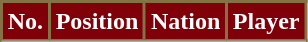<table class="wikitable sortable">
<tr>
<th style="background:#80000A; color:#FFFFFF; border:2px solid #827244;;">No.</th>
<th style="background:#80000A; color:#FFFFFF; border:2px solid #827244;;">Position</th>
<th style="background:#80000A; color:#FFFFFF; border:2px solid #827244;;">Nation</th>
<th style="background:#80000A; color:#FFFFFF; border:2px solid #827244;;">Player</th>
</tr>
<tr>
</tr>
</table>
